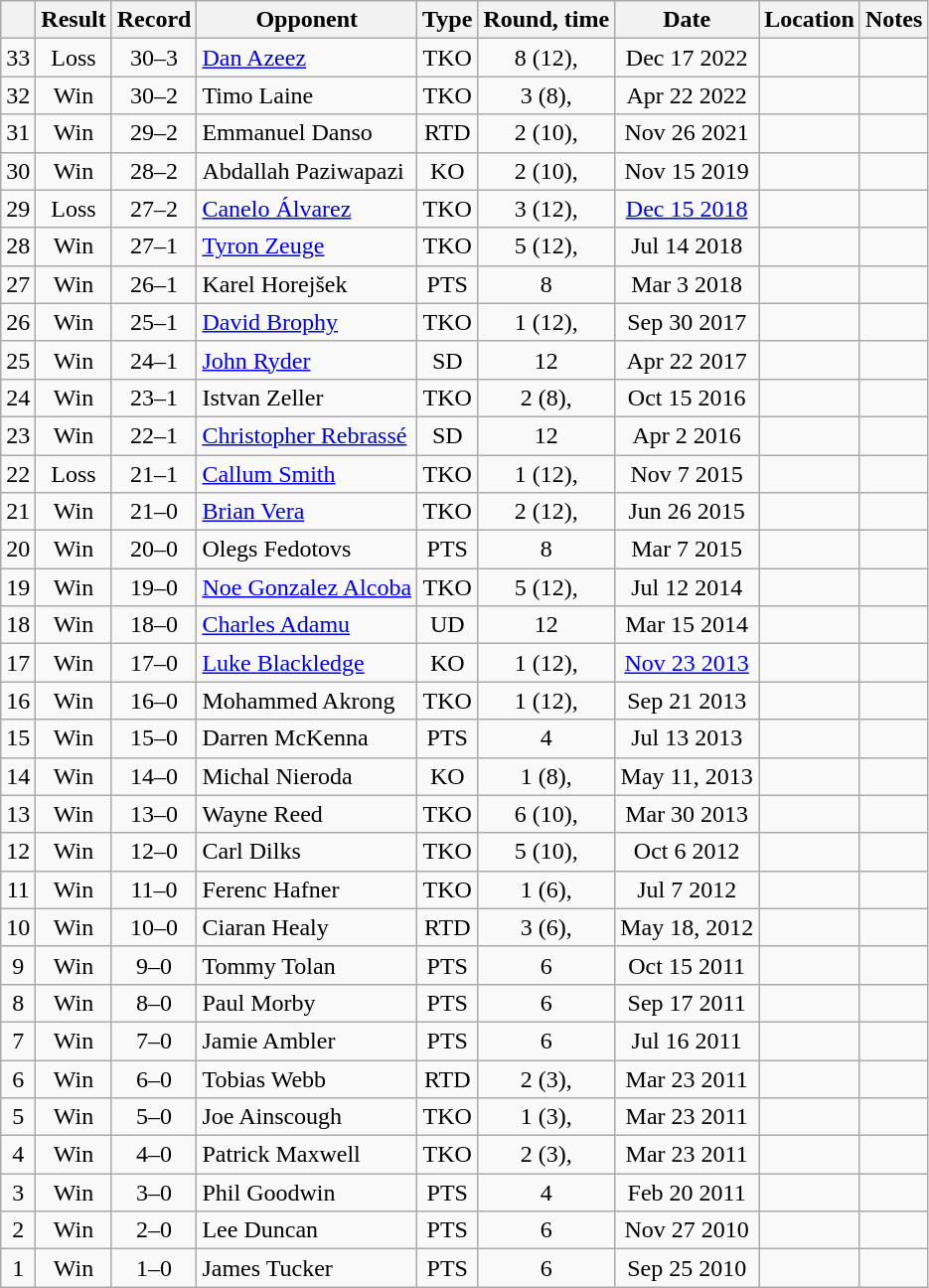<table class=wikitable style=text-align:center>
<tr>
<th></th>
<th>Result</th>
<th>Record</th>
<th>Opponent</th>
<th>Type</th>
<th>Round, time</th>
<th>Date</th>
<th>Location</th>
<th>Notes</th>
</tr>
<tr>
<td>33</td>
<td>Loss</td>
<td>30–3</td>
<td align=left><a href='#'>Dan Azeez</a></td>
<td>TKO</td>
<td>8 (12), </td>
<td>Dec 17 2022</td>
<td align=left></td>
<td align=left></td>
</tr>
<tr>
<td>32</td>
<td>Win</td>
<td>30–2</td>
<td align=left>Timo Laine</td>
<td>TKO</td>
<td>3 (8), </td>
<td>Apr 22 2022</td>
<td align=left></td>
<td align=left></td>
</tr>
<tr>
<td>31</td>
<td>Win</td>
<td>29–2</td>
<td align=left>Emmanuel Danso</td>
<td>RTD</td>
<td>2 (10), </td>
<td>Nov 26 2021</td>
<td align=left></td>
<td align=left></td>
</tr>
<tr>
<td>30</td>
<td>Win</td>
<td>28–2</td>
<td align=left>Abdallah Paziwapazi</td>
<td>KO</td>
<td>2 (10), </td>
<td>Nov 15 2019</td>
<td align=left></td>
<td align=left></td>
</tr>
<tr>
<td>29</td>
<td>Loss</td>
<td>27–2</td>
<td align=left><a href='#'>Canelo Álvarez</a></td>
<td>TKO</td>
<td>3 (12), </td>
<td><a href='#'>Dec 15 2018</a></td>
<td align=left></td>
<td align=left></td>
</tr>
<tr>
<td>28</td>
<td>Win</td>
<td>27–1</td>
<td align=left><a href='#'>Tyron Zeuge</a></td>
<td>TKO</td>
<td>5 (12), </td>
<td>Jul 14 2018</td>
<td align=left></td>
<td align=left></td>
</tr>
<tr>
<td>27</td>
<td>Win</td>
<td>26–1</td>
<td align=left>Karel Horejšek</td>
<td>PTS</td>
<td>8</td>
<td>Mar 3 2018</td>
<td align=left></td>
<td align=left></td>
</tr>
<tr>
<td>26</td>
<td>Win</td>
<td>25–1</td>
<td align=left><a href='#'>David Brophy</a></td>
<td>TKO</td>
<td>1 (12), </td>
<td>Sep 30 2017</td>
<td align=left></td>
<td align=left></td>
</tr>
<tr>
<td>25</td>
<td>Win</td>
<td>24–1</td>
<td align=left><a href='#'>John Ryder</a></td>
<td>SD</td>
<td>12</td>
<td>Apr 22 2017</td>
<td align=left></td>
<td align=left></td>
</tr>
<tr>
<td>24</td>
<td>Win</td>
<td>23–1</td>
<td align=left>Istvan Zeller</td>
<td>TKO</td>
<td>2 (8), </td>
<td>Oct 15 2016</td>
<td align=left></td>
<td align=left></td>
</tr>
<tr>
<td>23</td>
<td>Win</td>
<td>22–1</td>
<td align=left><a href='#'>Christopher Rebrassé</a></td>
<td>SD</td>
<td>12</td>
<td>Apr 2 2016</td>
<td align=left></td>
<td align=left></td>
</tr>
<tr>
<td>22</td>
<td>Loss</td>
<td>21–1</td>
<td align=left><a href='#'>Callum Smith</a></td>
<td>TKO</td>
<td>1 (12), </td>
<td>Nov 7 2015</td>
<td align=left></td>
<td align=left></td>
</tr>
<tr>
<td>21</td>
<td>Win</td>
<td>21–0</td>
<td align=left><a href='#'>Brian Vera</a></td>
<td>TKO</td>
<td>2 (12), </td>
<td>Jun 26 2015</td>
<td align=left></td>
<td align=left></td>
</tr>
<tr>
<td>20</td>
<td>Win</td>
<td>20–0</td>
<td align=left>Olegs Fedotovs</td>
<td>PTS</td>
<td>8</td>
<td>Mar 7 2015</td>
<td align=left></td>
<td align=left></td>
</tr>
<tr>
<td>19</td>
<td>Win</td>
<td>19–0</td>
<td align=left><a href='#'>Noe Gonzalez Alcoba</a></td>
<td>TKO</td>
<td>5 (12), </td>
<td>Jul 12 2014</td>
<td align=left></td>
<td align=left></td>
</tr>
<tr>
<td>18</td>
<td>Win</td>
<td>18–0</td>
<td align=left><a href='#'>Charles Adamu</a></td>
<td>UD</td>
<td>12</td>
<td>Mar 15 2014</td>
<td align=left></td>
<td align=left></td>
</tr>
<tr>
<td>17</td>
<td>Win</td>
<td>17–0</td>
<td align=left><a href='#'>Luke Blackledge</a></td>
<td>KO</td>
<td>1 (12), </td>
<td><a href='#'>Nov 23 2013</a></td>
<td align=left></td>
<td align=left></td>
</tr>
<tr>
<td>16</td>
<td>Win</td>
<td>16–0</td>
<td align=left>Mohammed Akrong</td>
<td>TKO</td>
<td>1 (12), </td>
<td>Sep 21 2013</td>
<td align=left></td>
<td align=left></td>
</tr>
<tr>
<td>15</td>
<td>Win</td>
<td>15–0</td>
<td align=left>Darren McKenna</td>
<td>PTS</td>
<td>4</td>
<td>Jul 13 2013</td>
<td align=left></td>
<td align=left></td>
</tr>
<tr>
<td>14</td>
<td>Win</td>
<td>14–0</td>
<td align=left>Michal Nieroda</td>
<td>KO</td>
<td>1 (8), </td>
<td>May 11, 2013</td>
<td align=left></td>
<td align=left></td>
</tr>
<tr>
<td>13</td>
<td>Win</td>
<td>13–0</td>
<td align=left>Wayne Reed</td>
<td>TKO</td>
<td>6 (10), </td>
<td>Mar 30 2013</td>
<td align=left></td>
<td align=left></td>
</tr>
<tr>
<td>12</td>
<td>Win</td>
<td>12–0</td>
<td align=left>Carl Dilks</td>
<td>TKO</td>
<td>5 (10), </td>
<td>Oct 6 2012</td>
<td align=left></td>
<td align=left></td>
</tr>
<tr>
<td>11</td>
<td>Win</td>
<td>11–0</td>
<td align=left>Ferenc Hafner</td>
<td>TKO</td>
<td>1 (6), </td>
<td>Jul 7 2012</td>
<td align=left></td>
<td align=left></td>
</tr>
<tr>
<td>10</td>
<td>Win</td>
<td>10–0</td>
<td align=left>Ciaran Healy</td>
<td>RTD</td>
<td>3 (6), </td>
<td>May 18, 2012</td>
<td align=left></td>
<td align=left></td>
</tr>
<tr>
<td>9</td>
<td>Win</td>
<td>9–0</td>
<td align=left>Tommy Tolan</td>
<td>PTS</td>
<td>6</td>
<td>Oct 15 2011</td>
<td align=left></td>
<td align=left></td>
</tr>
<tr>
<td>8</td>
<td>Win</td>
<td>8–0</td>
<td align=left>Paul Morby</td>
<td>PTS</td>
<td>6</td>
<td>Sep 17 2011</td>
<td align=left></td>
<td align=left></td>
</tr>
<tr>
<td>7</td>
<td>Win</td>
<td>7–0</td>
<td align=left>Jamie Ambler</td>
<td>PTS</td>
<td>6</td>
<td>Jul 16 2011</td>
<td align=left></td>
<td align=left></td>
</tr>
<tr>
<td>6</td>
<td>Win</td>
<td>6–0</td>
<td align=left>Tobias Webb</td>
<td>RTD</td>
<td>2 (3), </td>
<td>Mar 23 2011</td>
<td align=left></td>
<td align=left></td>
</tr>
<tr>
<td>5</td>
<td>Win</td>
<td>5–0</td>
<td align=left>Joe Ainscough</td>
<td>TKO</td>
<td>1 (3), </td>
<td>Mar 23 2011</td>
<td align=left></td>
<td align=left></td>
</tr>
<tr>
<td>4</td>
<td>Win</td>
<td>4–0</td>
<td align=left>Patrick Maxwell</td>
<td>TKO</td>
<td>2 (3), </td>
<td>Mar 23 2011</td>
<td align=left></td>
<td align=left></td>
</tr>
<tr>
<td>3</td>
<td>Win</td>
<td>3–0</td>
<td align=left>Phil Goodwin</td>
<td>PTS</td>
<td>4</td>
<td>Feb 20 2011</td>
<td align=left></td>
<td align=left></td>
</tr>
<tr>
<td>2</td>
<td>Win</td>
<td>2–0</td>
<td align=left>Lee Duncan</td>
<td>PTS</td>
<td>6</td>
<td>Nov 27 2010</td>
<td align=left></td>
<td align=left></td>
</tr>
<tr>
<td>1</td>
<td>Win</td>
<td>1–0</td>
<td align=left>James Tucker</td>
<td>PTS</td>
<td>6</td>
<td>Sep 25 2010</td>
<td align=left></td>
<td align=left></td>
</tr>
</table>
